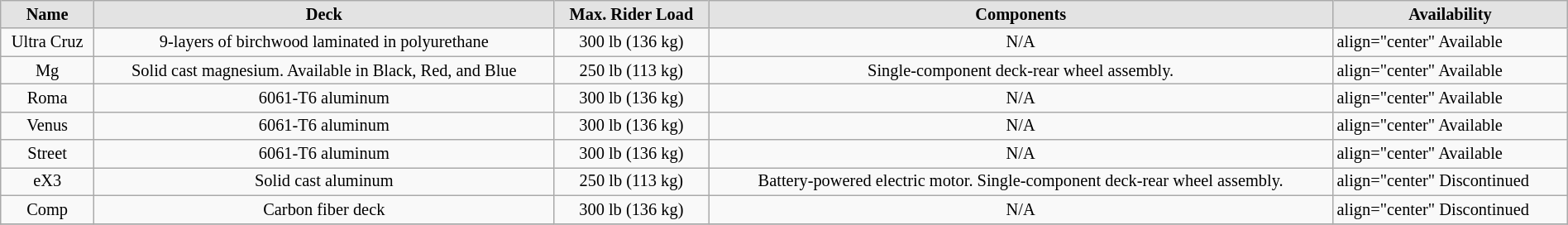<table class="wikitable" style="font-size:85%; text-align:left; width:100%;">
<tr>
<th style="border-style: none none solid solid; background: #e3e3e3">Name</th>
<th style="border-style: none none solid solid; background: #e3e3e3">Deck</th>
<th style="border-style: none none solid solid; background: #e3e3e3"><strong>Max. Rider Load</strong></th>
<th style="border-style: none none solid solid; background: #e3e3e3"><strong>Components</strong></th>
<th style="border-style: none none solid solid; background: #e3e3e3"><strong>Availability</strong></th>
</tr>
<tr>
<td style="text-align:center;">Ultra Cruz</td>
<td style="text-align:center;">9-layers of birchwood laminated in polyurethane</td>
<td style="text-align:center;">300 lb (136 kg)</td>
<td style="text-align:center;">N/A</td>
<td>align="center"   Available</td>
</tr>
<tr>
<td style="text-align:center;">Mg</td>
<td style="text-align:center;">Solid cast magnesium. Available in Black, Red, and Blue</td>
<td style="text-align:center;">250 lb (113 kg)</td>
<td style="text-align:center;">Single-component deck-rear wheel assembly.</td>
<td>align="center"   Available</td>
</tr>
<tr>
<td style="text-align:center;">Roma</td>
<td style="text-align:center;">6061-T6 aluminum</td>
<td style="text-align:center;">300 lb (136 kg)</td>
<td style="text-align:center;">N/A</td>
<td>align="center"   Available</td>
</tr>
<tr>
<td style="text-align:center;">Venus</td>
<td style="text-align:center;">6061-T6 aluminum</td>
<td style="text-align:center;">300 lb (136 kg)</td>
<td style="text-align:center;">N/A</td>
<td>align="center"   Available</td>
</tr>
<tr>
<td style="text-align:center;">Street</td>
<td style="text-align:center;">6061-T6 aluminum</td>
<td style="text-align:center;">300 lb (136 kg)</td>
<td style="text-align:center;">N/A</td>
<td>align="center"   Available</td>
</tr>
<tr>
<td style="text-align:center;">eX3</td>
<td style="text-align:center;">Solid cast aluminum</td>
<td style="text-align:center;">250 lb (113 kg)</td>
<td style="text-align:center;">Battery-powered electric motor. Single-component deck-rear wheel assembly.</td>
<td>align="center"   Discontinued</td>
</tr>
<tr>
<td style="text-align:center;">Comp</td>
<td style="text-align:center;">Carbon fiber deck</td>
<td style="text-align:center;">300 lb (136 kg)</td>
<td style="text-align:center;">N/A</td>
<td>align="center"   Discontinued</td>
</tr>
<tr>
</tr>
</table>
